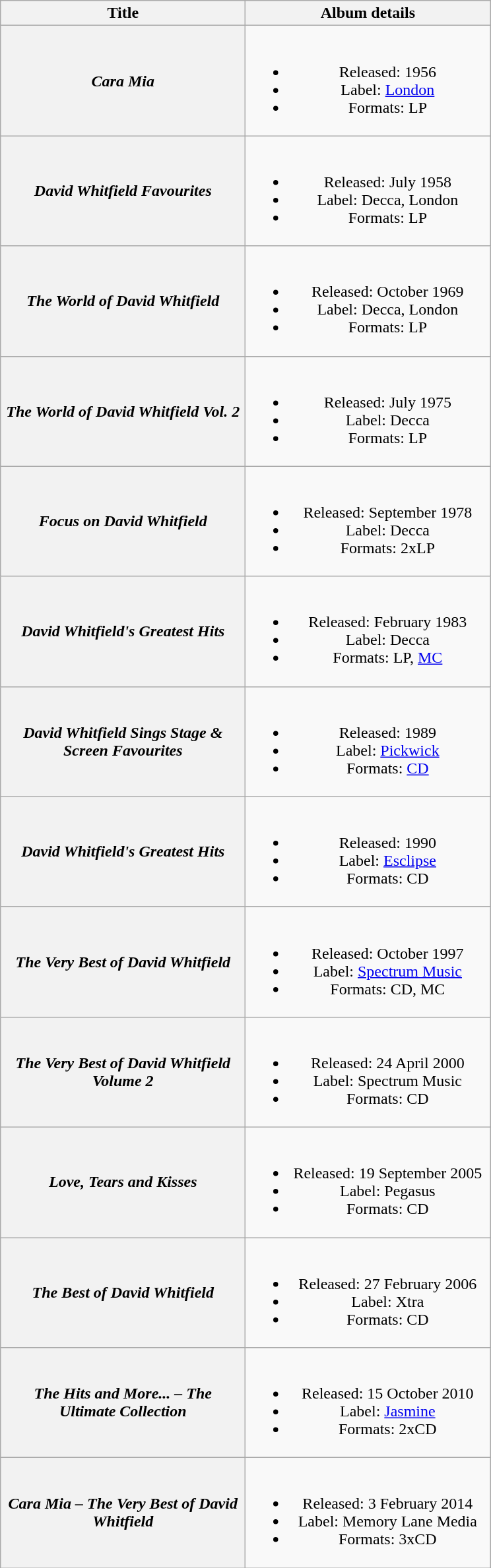<table class="wikitable plainrowheaders" style="text-align:center;">
<tr>
<th scope="col" style="width:15em;">Title</th>
<th scope="col" style="width:15em;">Album details</th>
</tr>
<tr>
<th scope="row"><em>Cara Mia</em></th>
<td><br><ul><li>Released: 1956</li><li>Label: <a href='#'>London</a></li><li>Formats: LP</li></ul></td>
</tr>
<tr>
<th scope="row"><em>David Whitfield Favourites</em></th>
<td><br><ul><li>Released: July 1958</li><li>Label: Decca, London</li><li>Formats: LP</li></ul></td>
</tr>
<tr>
<th scope="row"><em>The World of David Whitfield</em></th>
<td><br><ul><li>Released: October 1969</li><li>Label: Decca, London</li><li>Formats: LP</li></ul></td>
</tr>
<tr>
<th scope="row"><em>The World of David Whitfield Vol. 2</em></th>
<td><br><ul><li>Released: July 1975</li><li>Label: Decca</li><li>Formats: LP</li></ul></td>
</tr>
<tr>
<th scope="row"><em>Focus on David Whitfield</em></th>
<td><br><ul><li>Released: September 1978</li><li>Label: Decca</li><li>Formats: 2xLP</li></ul></td>
</tr>
<tr>
<th scope="row"><em>David Whitfield's Greatest Hits</em></th>
<td><br><ul><li>Released: February 1983</li><li>Label: Decca</li><li>Formats: LP, <a href='#'>MC</a></li></ul></td>
</tr>
<tr>
<th scope="row"><em>David Whitfield Sings Stage & Screen Favourites</em></th>
<td><br><ul><li>Released: 1989</li><li>Label: <a href='#'>Pickwick</a></li><li>Formats: <a href='#'>CD</a></li></ul></td>
</tr>
<tr>
<th scope="row"><em>David Whitfield's Greatest Hits</em></th>
<td><br><ul><li>Released: 1990</li><li>Label: <a href='#'>Esclipse</a></li><li>Formats: CD</li></ul></td>
</tr>
<tr>
<th scope="row"><em>The Very Best of David Whitfield</em></th>
<td><br><ul><li>Released: October 1997</li><li>Label: <a href='#'>Spectrum Music</a></li><li>Formats: CD, MC</li></ul></td>
</tr>
<tr>
<th scope="row"><em>The Very Best of David Whitfield Volume 2</em></th>
<td><br><ul><li>Released: 24 April 2000</li><li>Label: Spectrum Music</li><li>Formats: CD</li></ul></td>
</tr>
<tr>
<th scope="row"><em>Love, Tears and Kisses</em></th>
<td><br><ul><li>Released: 19 September 2005</li><li>Label: Pegasus</li><li>Formats: CD</li></ul></td>
</tr>
<tr>
<th scope="row"><em>The Best of David Whitfield</em></th>
<td><br><ul><li>Released: 27 February 2006</li><li>Label: Xtra</li><li>Formats: CD</li></ul></td>
</tr>
<tr>
<th scope="row"><em>The Hits and More... – The Ultimate Collection</em></th>
<td><br><ul><li>Released: 15 October 2010</li><li>Label: <a href='#'>Jasmine</a></li><li>Formats: 2xCD</li></ul></td>
</tr>
<tr>
<th scope="row"><em>Cara Mia – The Very Best of David Whitfield</em></th>
<td><br><ul><li>Released: 3 February 2014</li><li>Label: Memory Lane Media</li><li>Formats: 3xCD</li></ul></td>
</tr>
</table>
